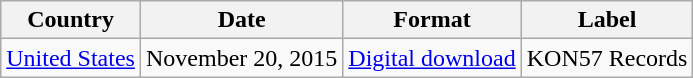<table class="wikitable sortable">
<tr>
<th>Country</th>
<th>Date</th>
<th>Format</th>
<th>Label</th>
</tr>
<tr>
<td><a href='#'>United States</a></td>
<td>November 20, 2015</td>
<td><a href='#'>Digital download</a></td>
<td>KON57 Records</td>
</tr>
</table>
